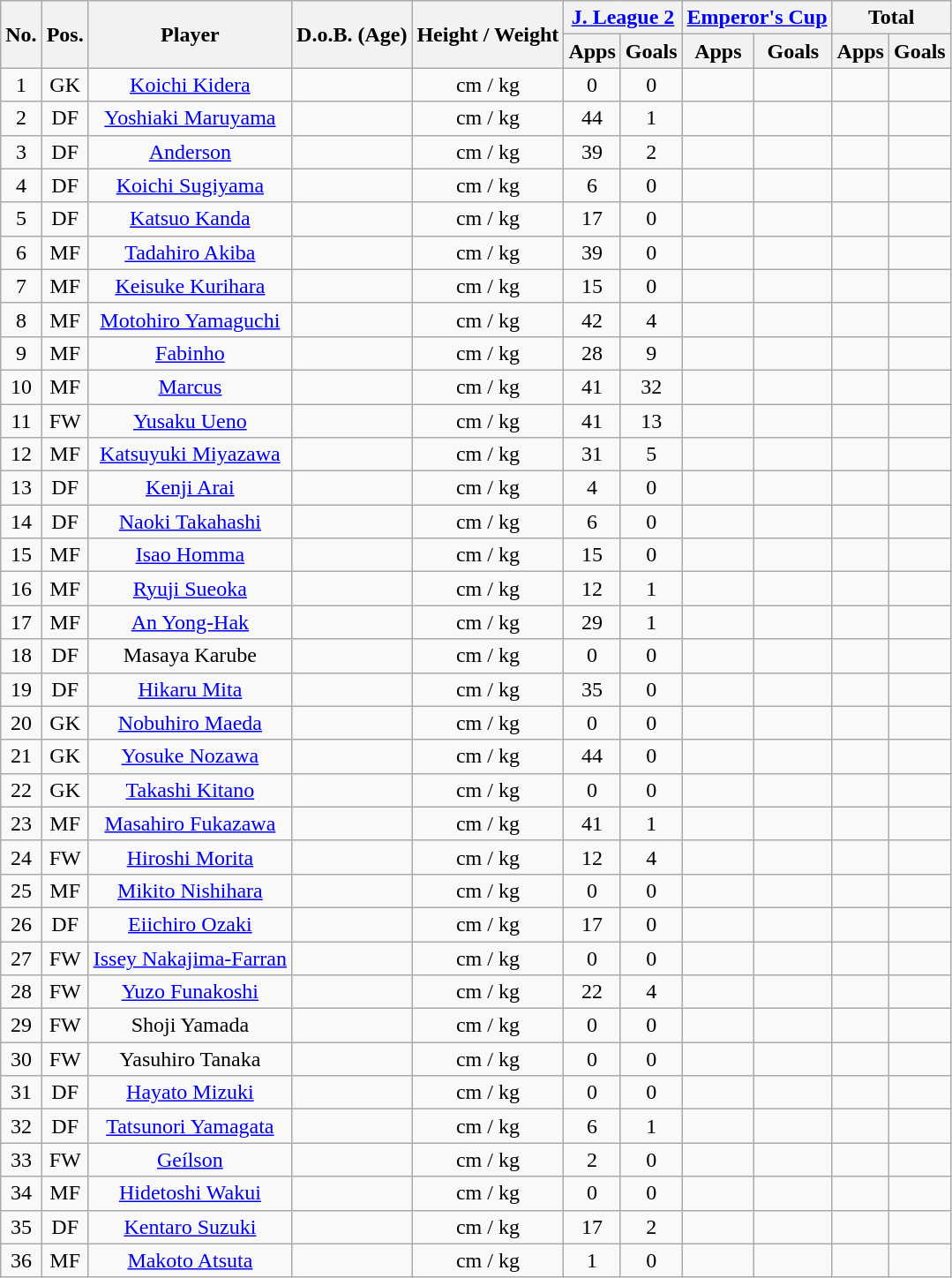<table class="wikitable" style="text-align:center;">
<tr>
<th rowspan="2">No.</th>
<th rowspan="2">Pos.</th>
<th rowspan="2">Player</th>
<th rowspan="2">D.o.B. (Age)</th>
<th rowspan="2">Height / Weight</th>
<th colspan="2"><a href='#'>J. League 2</a></th>
<th colspan="2"><a href='#'>Emperor's Cup</a></th>
<th colspan="2">Total</th>
</tr>
<tr>
<th>Apps</th>
<th>Goals</th>
<th>Apps</th>
<th>Goals</th>
<th>Apps</th>
<th>Goals</th>
</tr>
<tr>
<td>1</td>
<td>GK</td>
<td><a href='#'>Koichi Kidera</a></td>
<td></td>
<td>cm / kg</td>
<td>0</td>
<td>0</td>
<td></td>
<td></td>
<td></td>
<td></td>
</tr>
<tr>
<td>2</td>
<td>DF</td>
<td><a href='#'>Yoshiaki Maruyama</a></td>
<td></td>
<td>cm / kg</td>
<td>44</td>
<td>1</td>
<td></td>
<td></td>
<td></td>
<td></td>
</tr>
<tr>
<td>3</td>
<td>DF</td>
<td><a href='#'>Anderson</a></td>
<td></td>
<td>cm / kg</td>
<td>39</td>
<td>2</td>
<td></td>
<td></td>
<td></td>
<td></td>
</tr>
<tr>
<td>4</td>
<td>DF</td>
<td><a href='#'>Koichi Sugiyama</a></td>
<td></td>
<td>cm / kg</td>
<td>6</td>
<td>0</td>
<td></td>
<td></td>
<td></td>
<td></td>
</tr>
<tr>
<td>5</td>
<td>DF</td>
<td><a href='#'>Katsuo Kanda</a></td>
<td></td>
<td>cm / kg</td>
<td>17</td>
<td>0</td>
<td></td>
<td></td>
<td></td>
<td></td>
</tr>
<tr>
<td>6</td>
<td>MF</td>
<td><a href='#'>Tadahiro Akiba</a></td>
<td></td>
<td>cm / kg</td>
<td>39</td>
<td>0</td>
<td></td>
<td></td>
<td></td>
<td></td>
</tr>
<tr>
<td>7</td>
<td>MF</td>
<td><a href='#'>Keisuke Kurihara</a></td>
<td></td>
<td>cm / kg</td>
<td>15</td>
<td>0</td>
<td></td>
<td></td>
<td></td>
<td></td>
</tr>
<tr>
<td>8</td>
<td>MF</td>
<td><a href='#'>Motohiro Yamaguchi</a></td>
<td></td>
<td>cm / kg</td>
<td>42</td>
<td>4</td>
<td></td>
<td></td>
<td></td>
<td></td>
</tr>
<tr>
<td>9</td>
<td>MF</td>
<td><a href='#'>Fabinho</a></td>
<td></td>
<td>cm / kg</td>
<td>28</td>
<td>9</td>
<td></td>
<td></td>
<td></td>
<td></td>
</tr>
<tr>
<td>10</td>
<td>MF</td>
<td><a href='#'>Marcus</a></td>
<td></td>
<td>cm / kg</td>
<td>41</td>
<td>32</td>
<td></td>
<td></td>
<td></td>
<td></td>
</tr>
<tr>
<td>11</td>
<td>FW</td>
<td><a href='#'>Yusaku Ueno</a></td>
<td></td>
<td>cm / kg</td>
<td>41</td>
<td>13</td>
<td></td>
<td></td>
<td></td>
<td></td>
</tr>
<tr>
<td>12</td>
<td>MF</td>
<td><a href='#'>Katsuyuki Miyazawa</a></td>
<td></td>
<td>cm / kg</td>
<td>31</td>
<td>5</td>
<td></td>
<td></td>
<td></td>
<td></td>
</tr>
<tr>
<td>13</td>
<td>DF</td>
<td><a href='#'>Kenji Arai</a></td>
<td></td>
<td>cm / kg</td>
<td>4</td>
<td>0</td>
<td></td>
<td></td>
<td></td>
<td></td>
</tr>
<tr>
<td>14</td>
<td>DF</td>
<td><a href='#'>Naoki Takahashi</a></td>
<td></td>
<td>cm / kg</td>
<td>6</td>
<td>0</td>
<td></td>
<td></td>
<td></td>
<td></td>
</tr>
<tr>
<td>15</td>
<td>MF</td>
<td><a href='#'>Isao Homma</a></td>
<td></td>
<td>cm / kg</td>
<td>15</td>
<td>0</td>
<td></td>
<td></td>
<td></td>
<td></td>
</tr>
<tr>
<td>16</td>
<td>MF</td>
<td><a href='#'>Ryuji Sueoka</a></td>
<td></td>
<td>cm / kg</td>
<td>12</td>
<td>1</td>
<td></td>
<td></td>
<td></td>
<td></td>
</tr>
<tr>
<td>17</td>
<td>MF</td>
<td><a href='#'>An Yong-Hak</a></td>
<td></td>
<td>cm / kg</td>
<td>29</td>
<td>1</td>
<td></td>
<td></td>
<td></td>
<td></td>
</tr>
<tr>
<td>18</td>
<td>DF</td>
<td>Masaya Karube</td>
<td></td>
<td>cm / kg</td>
<td>0</td>
<td>0</td>
<td></td>
<td></td>
<td></td>
<td></td>
</tr>
<tr>
<td>19</td>
<td>DF</td>
<td><a href='#'>Hikaru Mita</a></td>
<td></td>
<td>cm / kg</td>
<td>35</td>
<td>0</td>
<td></td>
<td></td>
<td></td>
<td></td>
</tr>
<tr>
<td>20</td>
<td>GK</td>
<td><a href='#'>Nobuhiro Maeda</a></td>
<td></td>
<td>cm / kg</td>
<td>0</td>
<td>0</td>
<td></td>
<td></td>
<td></td>
<td></td>
</tr>
<tr>
<td>21</td>
<td>GK</td>
<td><a href='#'>Yosuke Nozawa</a></td>
<td></td>
<td>cm / kg</td>
<td>44</td>
<td>0</td>
<td></td>
<td></td>
<td></td>
<td></td>
</tr>
<tr>
<td>22</td>
<td>GK</td>
<td><a href='#'>Takashi Kitano</a></td>
<td></td>
<td>cm / kg</td>
<td>0</td>
<td>0</td>
<td></td>
<td></td>
<td></td>
<td></td>
</tr>
<tr>
<td>23</td>
<td>MF</td>
<td><a href='#'>Masahiro Fukazawa</a></td>
<td></td>
<td>cm / kg</td>
<td>41</td>
<td>1</td>
<td></td>
<td></td>
<td></td>
<td></td>
</tr>
<tr>
<td>24</td>
<td>FW</td>
<td><a href='#'>Hiroshi Morita</a></td>
<td></td>
<td>cm / kg</td>
<td>12</td>
<td>4</td>
<td></td>
<td></td>
<td></td>
<td></td>
</tr>
<tr>
<td>25</td>
<td>MF</td>
<td><a href='#'>Mikito Nishihara</a></td>
<td></td>
<td>cm / kg</td>
<td>0</td>
<td>0</td>
<td></td>
<td></td>
<td></td>
<td></td>
</tr>
<tr>
<td>26</td>
<td>DF</td>
<td><a href='#'>Eiichiro Ozaki</a></td>
<td></td>
<td>cm / kg</td>
<td>17</td>
<td>0</td>
<td></td>
<td></td>
<td></td>
<td></td>
</tr>
<tr>
<td>27</td>
<td>FW</td>
<td><a href='#'>Issey Nakajima-Farran</a></td>
<td></td>
<td>cm / kg</td>
<td>0</td>
<td>0</td>
<td></td>
<td></td>
<td></td>
<td></td>
</tr>
<tr>
<td>28</td>
<td>FW</td>
<td><a href='#'>Yuzo Funakoshi</a></td>
<td></td>
<td>cm / kg</td>
<td>22</td>
<td>4</td>
<td></td>
<td></td>
<td></td>
<td></td>
</tr>
<tr>
<td>29</td>
<td>FW</td>
<td>Shoji Yamada</td>
<td></td>
<td>cm / kg</td>
<td>0</td>
<td>0</td>
<td></td>
<td></td>
<td></td>
<td></td>
</tr>
<tr>
<td>30</td>
<td>FW</td>
<td>Yasuhiro Tanaka</td>
<td></td>
<td>cm / kg</td>
<td>0</td>
<td>0</td>
<td></td>
<td></td>
<td></td>
<td></td>
</tr>
<tr>
<td>31</td>
<td>DF</td>
<td><a href='#'>Hayato Mizuki</a></td>
<td></td>
<td>cm / kg</td>
<td>0</td>
<td>0</td>
<td></td>
<td></td>
<td></td>
<td></td>
</tr>
<tr>
<td>32</td>
<td>DF</td>
<td><a href='#'>Tatsunori Yamagata</a></td>
<td></td>
<td>cm / kg</td>
<td>6</td>
<td>1</td>
<td></td>
<td></td>
<td></td>
<td></td>
</tr>
<tr>
<td>33</td>
<td>FW</td>
<td><a href='#'>Geílson</a></td>
<td></td>
<td>cm / kg</td>
<td>2</td>
<td>0</td>
<td></td>
<td></td>
<td></td>
<td></td>
</tr>
<tr>
<td>34</td>
<td>MF</td>
<td><a href='#'>Hidetoshi Wakui</a></td>
<td></td>
<td>cm / kg</td>
<td>0</td>
<td>0</td>
<td></td>
<td></td>
<td></td>
<td></td>
</tr>
<tr>
<td>35</td>
<td>DF</td>
<td><a href='#'>Kentaro Suzuki</a></td>
<td></td>
<td>cm / kg</td>
<td>17</td>
<td>2</td>
<td></td>
<td></td>
<td></td>
<td></td>
</tr>
<tr>
<td>36</td>
<td>MF</td>
<td><a href='#'>Makoto Atsuta</a></td>
<td></td>
<td>cm / kg</td>
<td>1</td>
<td>0</td>
<td></td>
<td></td>
<td></td>
<td></td>
</tr>
</table>
